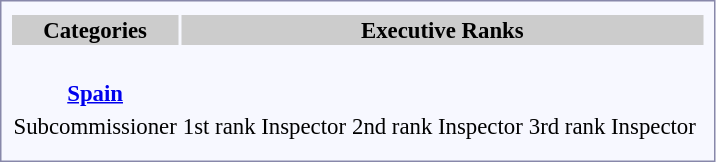<table style="border:1px solid #8888aa; background-color:#f7f8ff; padding:5px; font-size:95%; margin:0px 12px 12px 0px;">
<tr>
</tr>
<tr bgcolor="#CCCCCC">
<th><strong>Categories</strong></th>
<th colspan=5>Executive Ranks</th>
</tr>
<tr>
</tr>
<tr>
<td align="center" rowspan=2><strong><br><a href='#'>Spain</a></strong></td>
<td align="center" colspan=1></td>
<td align="center" colspan=1></td>
<td align="center" colspan=1></td>
<td align="center" colspan=1></td>
</tr>
<tr rowspan="2">
</tr>
<tr align="center">
<td align="center" colspan=1>Subcommissioner</td>
<td align="center" colspan=1>1st rank Inspector</td>
<td align="center" colspan=1>2nd rank Inspector</td>
<td align="center" colspan=1>3rd rank Inspector</td>
</tr>
<tr>
<td colspan=10></td>
</tr>
<tr>
</tr>
</table>
